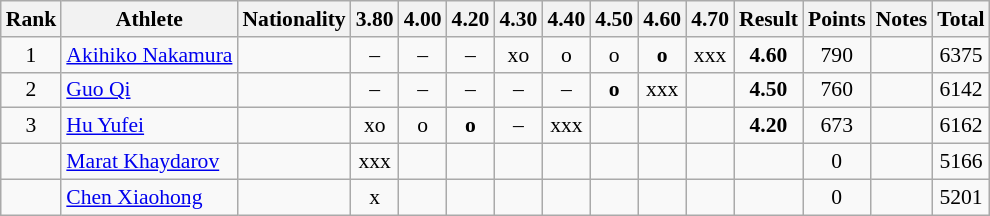<table class="wikitable sortable" style="text-align:center;font-size:90%">
<tr>
<th>Rank</th>
<th>Athlete</th>
<th>Nationality</th>
<th>3.80</th>
<th>4.00</th>
<th>4.20</th>
<th>4.30</th>
<th>4.40</th>
<th>4.50</th>
<th>4.60</th>
<th>4.70</th>
<th>Result</th>
<th>Points</th>
<th>Notes</th>
<th>Total</th>
</tr>
<tr>
<td>1</td>
<td align="left"><a href='#'>Akihiko Nakamura</a></td>
<td align=left></td>
<td>–</td>
<td>–</td>
<td>–</td>
<td>xo</td>
<td>o</td>
<td>o</td>
<td><strong>o</strong></td>
<td>xxx</td>
<td><strong>4.60</strong></td>
<td>790</td>
<td></td>
<td>6375</td>
</tr>
<tr>
<td>2</td>
<td align="left"><a href='#'>Guo Qi</a></td>
<td align=left></td>
<td>–</td>
<td>–</td>
<td>–</td>
<td>–</td>
<td>–</td>
<td><strong>o</strong></td>
<td>xxx</td>
<td></td>
<td><strong>4.50</strong></td>
<td>760</td>
<td></td>
<td>6142</td>
</tr>
<tr>
<td>3</td>
<td align="left"><a href='#'>Hu Yufei</a></td>
<td align=left></td>
<td>xo</td>
<td>o</td>
<td><strong>o</strong></td>
<td>–</td>
<td>xxx</td>
<td></td>
<td></td>
<td></td>
<td><strong>4.20</strong></td>
<td>673</td>
<td></td>
<td>6162</td>
</tr>
<tr>
<td></td>
<td align="left"><a href='#'>Marat Khaydarov</a></td>
<td align=left></td>
<td>xxx</td>
<td></td>
<td></td>
<td></td>
<td></td>
<td></td>
<td></td>
<td></td>
<td><strong></strong></td>
<td>0</td>
<td></td>
<td>5166</td>
</tr>
<tr>
<td></td>
<td align="left"><a href='#'>Chen Xiaohong</a></td>
<td align=left></td>
<td>x</td>
<td></td>
<td></td>
<td></td>
<td></td>
<td></td>
<td></td>
<td></td>
<td><strong></strong></td>
<td>0</td>
<td></td>
<td>5201</td>
</tr>
</table>
